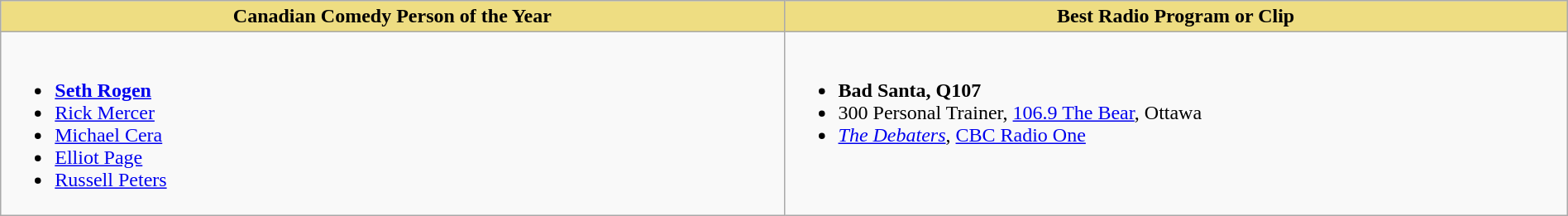<table class="wikitable" style="width:100%">
<tr>
<th style="background:#EEDD82; width:50%">Canadian Comedy Person of the Year</th>
<th style="background:#EEDD82; width:50%">Best Radio Program or Clip</th>
</tr>
<tr>
<td valign="top"><br><ul><li> <strong><a href='#'>Seth Rogen</a></strong></li><li><a href='#'>Rick Mercer</a></li><li><a href='#'>Michael Cera</a></li><li><a href='#'>Elliot Page</a></li><li><a href='#'>Russell Peters</a></li></ul></td>
<td valign="top"><br><ul><li> <strong>Bad Santa, Q107</strong></li><li>300 Personal Trainer, <a href='#'>106.9 The Bear</a>, Ottawa</li><li><em><a href='#'>The Debaters</a></em>, <a href='#'>CBC Radio One</a></li></ul></td>
</tr>
</table>
